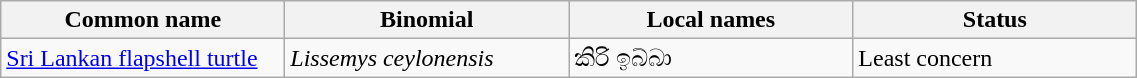<table width=60% class="wikitable">
<tr>
<th width=20%>Common name</th>
<th width=20%>Binomial</th>
<th width=20%>Local names</th>
<th width=20%>Status</th>
</tr>
<tr>
<td><a href='#'>Sri Lankan flapshell turtle</a><br></td>
<td><em>Lissemys ceylonensis</em></td>
<td>කිරි ඉබ්බා</td>
<td>Least concern</td>
</tr>
</table>
